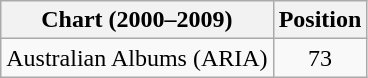<table class="wikitable plainrowheaders">
<tr>
<th scope="col">Chart (2000–2009)</th>
<th scope="col">Position</th>
</tr>
<tr>
<td scope="row">Australian Albums (ARIA)</td>
<td align="center">73</td>
</tr>
</table>
